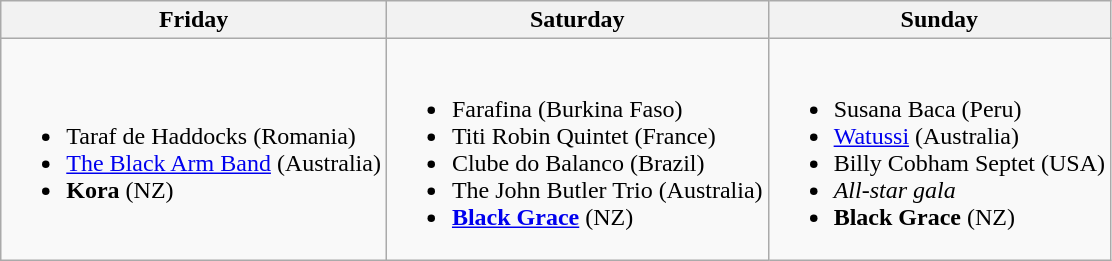<table class="wikitable">
<tr>
<th>Friday</th>
<th>Saturday</th>
<th>Sunday</th>
</tr>
<tr>
<td><br><ul><li>Taraf de Haddocks (Romania)</li><li><a href='#'>The Black Arm Band</a> (Australia)</li><li><strong>Kora</strong> (NZ)</li></ul></td>
<td><br><ul><li>Farafina (Burkina Faso)</li><li>Titi Robin Quintet (France)</li><li>Clube do Balanco (Brazil)</li><li>The John Butler Trio (Australia)</li><li><strong><a href='#'>Black Grace</a></strong> (NZ)</li></ul></td>
<td><br><ul><li>Susana Baca (Peru)</li><li><a href='#'>Watussi</a> (Australia)</li><li>Billy Cobham Septet (USA)</li><li><em>All-star gala</em></li><li><strong>Black Grace</strong> (NZ)</li></ul></td>
</tr>
</table>
